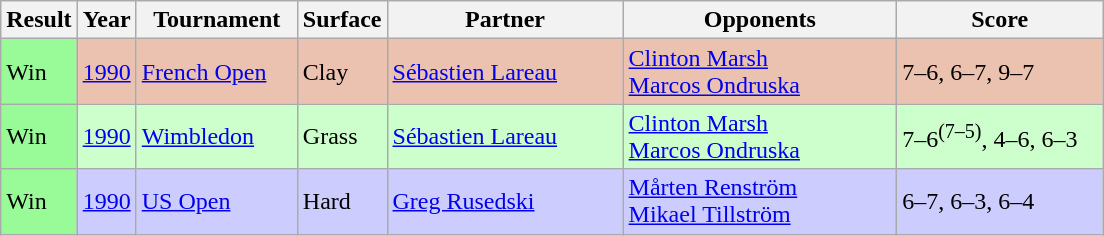<table class="sortable wikitable">
<tr>
<th style="width:40px;">Result</th>
<th style="width:30px;">Year</th>
<th style="width:100px;">Tournament</th>
<th style="width:50px;">Surface</th>
<th style="width:150px;">Partner</th>
<th style="width:175px;">Opponents</th>
<th style="width:130px;" class="unsortable">Score</th>
</tr>
<tr style="background:#ebc2af;">
<td style="background:#98fb98;">Win</td>
<td><a href='#'>1990</a></td>
<td><a href='#'>French Open</a></td>
<td>Clay</td>
<td> <a href='#'>Sébastien Lareau</a></td>
<td> <a href='#'>Clinton Marsh</a> <br>  <a href='#'>Marcos Ondruska</a></td>
<td>7–6, 6–7, 9–7</td>
</tr>
<tr style="background:#ccffcc;">
<td style="background:#98fb98;">Win</td>
<td><a href='#'>1990</a></td>
<td><a href='#'>Wimbledon</a></td>
<td>Grass</td>
<td> <a href='#'>Sébastien Lareau</a></td>
<td> <a href='#'>Clinton Marsh</a> <br>  <a href='#'>Marcos Ondruska</a></td>
<td>7–6<sup>(7–5)</sup>, 4–6, 6–3</td>
</tr>
<tr style="background:#ccccff;">
<td style="background:#98fb98;">Win</td>
<td><a href='#'>1990</a></td>
<td><a href='#'>US Open</a></td>
<td>Hard</td>
<td> <a href='#'>Greg Rusedski</a></td>
<td> <a href='#'>Mårten Renström</a> <br>  <a href='#'>Mikael Tillström</a></td>
<td>6–7, 6–3, 6–4</td>
</tr>
</table>
